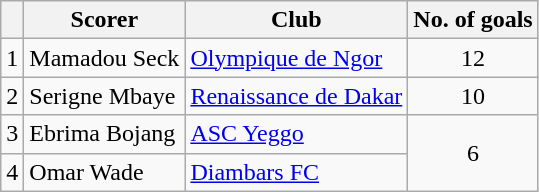<table class="wikitable">
<tr>
<th></th>
<th>Scorer</th>
<th>Club</th>
<th>No. of goals</th>
</tr>
<tr>
<td>1</td>
<td> Mamadou Seck</td>
<td><a href='#'>Olympique de Ngor</a></td>
<td align=center>12</td>
</tr>
<tr>
<td>2</td>
<td>Serigne Mbaye</td>
<td><a href='#'>Renaissance de Dakar</a></td>
<td align=center>10</td>
</tr>
<tr>
<td>3</td>
<td>Ebrima Bojang</td>
<td><a href='#'>ASC Yeggo</a></td>
<td rowspan="2" align=center>6</td>
</tr>
<tr>
<td>4</td>
<td>Omar Wade</td>
<td><a href='#'>Diambars FC</a></td>
</tr>
</table>
